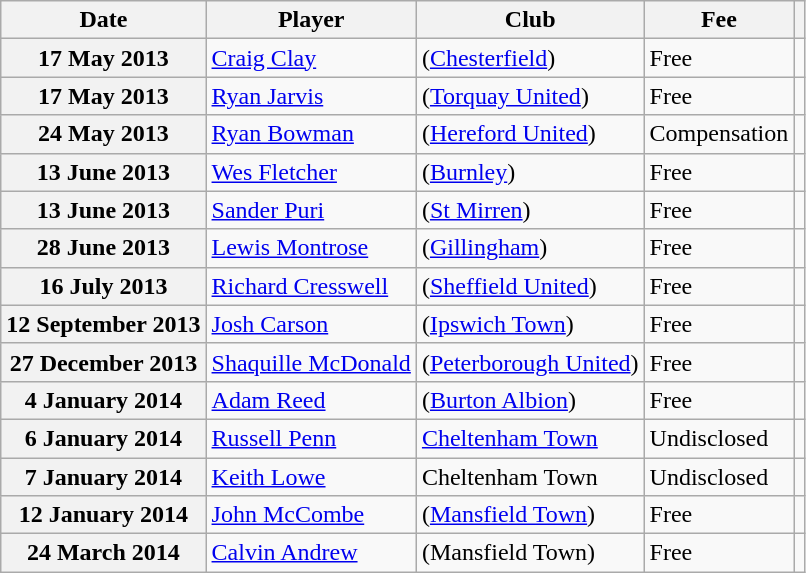<table class="wikitable plainrowheaders">
<tr>
<th scope=col>Date</th>
<th scope=col>Player</th>
<th scope=col>Club</th>
<th scope=col>Fee</th>
<th scope=col class=unsortable></th>
</tr>
<tr>
<th scope=row>17 May 2013</th>
<td><a href='#'>Craig Clay</a></td>
<td>(<a href='#'>Chesterfield</a>)</td>
<td>Free</td>
<td style="text-align:center;"></td>
</tr>
<tr>
<th scope=row>17 May 2013</th>
<td><a href='#'>Ryan Jarvis</a></td>
<td>(<a href='#'>Torquay United</a>)</td>
<td>Free</td>
<td style="text-align:center;"></td>
</tr>
<tr>
<th scope=row>24 May 2013</th>
<td><a href='#'>Ryan Bowman</a></td>
<td>(<a href='#'>Hereford United</a>)</td>
<td>Compensation</td>
<td style="text-align:center;"></td>
</tr>
<tr>
<th scope=row>13 June 2013</th>
<td><a href='#'>Wes Fletcher</a></td>
<td>(<a href='#'>Burnley</a>)</td>
<td>Free</td>
<td style="text-align:center;"></td>
</tr>
<tr>
<th scope=row>13 June 2013</th>
<td><a href='#'>Sander Puri</a></td>
<td>(<a href='#'>St Mirren</a>)</td>
<td>Free</td>
<td style="text-align:center;"></td>
</tr>
<tr>
<th scope=row>28 June 2013</th>
<td><a href='#'>Lewis Montrose</a></td>
<td>(<a href='#'>Gillingham</a>)</td>
<td>Free</td>
<td style="text-align:center;"></td>
</tr>
<tr>
<th scope=row>16 July 2013</th>
<td><a href='#'>Richard Cresswell</a></td>
<td>(<a href='#'>Sheffield United</a>)</td>
<td>Free</td>
<td style="text-align:center;"></td>
</tr>
<tr>
<th scope=row>12 September 2013</th>
<td><a href='#'>Josh Carson</a></td>
<td>(<a href='#'>Ipswich Town</a>)</td>
<td>Free</td>
<td style="text-align:center;"></td>
</tr>
<tr>
<th scope=row>27 December 2013</th>
<td><a href='#'>Shaquille McDonald</a></td>
<td>(<a href='#'>Peterborough United</a>)</td>
<td>Free</td>
<td style="text-align:center;"></td>
</tr>
<tr>
<th scope=row>4 January 2014</th>
<td><a href='#'>Adam Reed</a></td>
<td>(<a href='#'>Burton Albion</a>)</td>
<td>Free</td>
<td style="text-align:center;"></td>
</tr>
<tr>
<th scope=row>6 January 2014</th>
<td><a href='#'>Russell Penn</a></td>
<td><a href='#'>Cheltenham Town</a></td>
<td>Undisclosed</td>
<td style="text-align:center;"></td>
</tr>
<tr>
<th scope=row>7 January 2014</th>
<td><a href='#'>Keith Lowe</a></td>
<td>Cheltenham Town</td>
<td>Undisclosed</td>
<td style="text-align:center;"></td>
</tr>
<tr>
<th scope=row>12 January 2014</th>
<td><a href='#'>John McCombe</a></td>
<td>(<a href='#'>Mansfield Town</a>)</td>
<td>Free</td>
<td style="text-align:center;"></td>
</tr>
<tr>
<th scope=row>24 March 2014</th>
<td><a href='#'>Calvin Andrew</a></td>
<td>(Mansfield Town)</td>
<td>Free</td>
<td style="text-align:center;"></td>
</tr>
</table>
